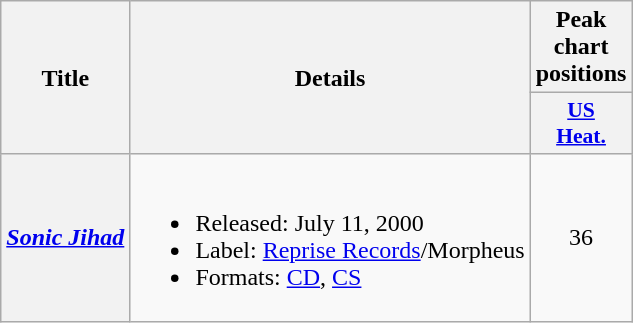<table class="wikitable plainrowheaders" style="text-align:left">
<tr>
<th rowspan="2" scope="col">Title</th>
<th rowspan="2" scope="col">Details</th>
<th>Peak chart positions</th>
</tr>
<tr>
<th scope="col" style="width:2.5em;font-size:90%;"><a href='#'>US<br>Heat.</a><br></th>
</tr>
<tr>
<th scope="row"><em><a href='#'>Sonic Jihad</a></em></th>
<td><br><ul><li>Released: July 11, 2000</li><li>Label: <a href='#'>Reprise Records</a>/Morpheus</li><li>Formats: <a href='#'>CD</a>, <a href='#'>CS</a></li></ul></td>
<td align="center">36</td>
</tr>
</table>
